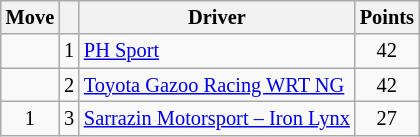<table class="wikitable" style="font-size:85%;">
<tr>
<th>Move</th>
<th></th>
<th>Driver</th>
<th>Points</th>
</tr>
<tr>
<td align="center"></td>
<td align="center">1</td>
<td><a href='#'>PH Sport</a></td>
<td align="center">42</td>
</tr>
<tr>
<td align="center"></td>
<td align="center">2</td>
<td><a href='#'>Toyota Gazoo Racing WRT NG</a></td>
<td align="center">42</td>
</tr>
<tr>
<td align="center"> 1</td>
<td align="center">3</td>
<td><a href='#'>Sarrazin Motorsport – Iron Lynx</a></td>
<td align="center">27</td>
</tr>
</table>
